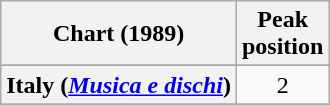<table class="wikitable sortable plainrowheaders" style="text-align:center">
<tr>
<th scope="col">Chart (1989)</th>
<th scope="col">Peak<br>position</th>
</tr>
<tr>
</tr>
<tr>
<th scope="row">Italy (<em><a href='#'>Musica e dischi</a></em>)</th>
<td>2</td>
</tr>
<tr>
</tr>
</table>
